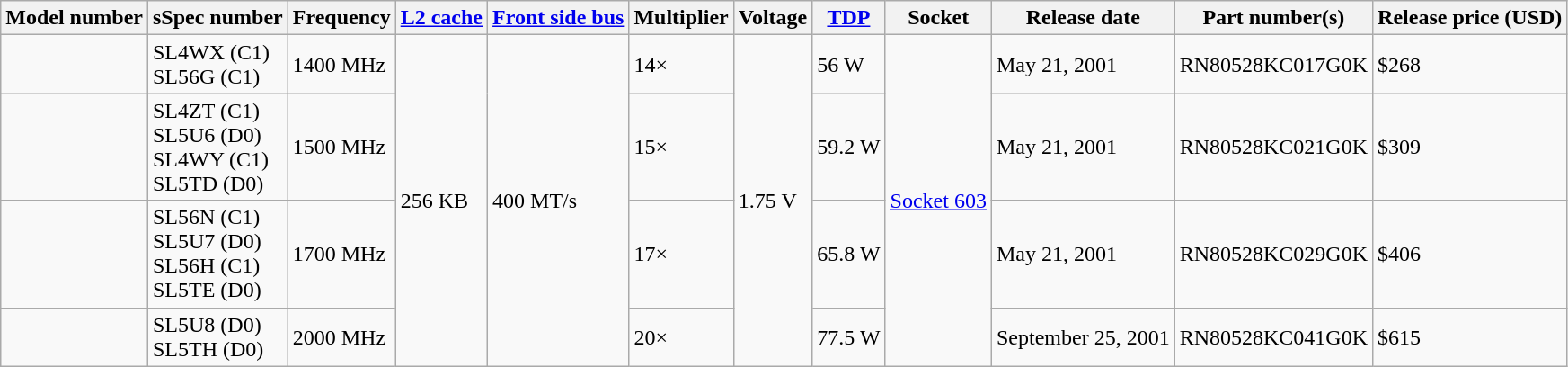<table class="wikitable sortable">
<tr>
<th>Model number</th>
<th>sSpec number</th>
<th>Frequency</th>
<th><a href='#'>L2 cache</a></th>
<th><a href='#'>Front side bus</a></th>
<th>Multiplier</th>
<th>Voltage</th>
<th><a href='#'>TDP</a></th>
<th>Socket</th>
<th>Release date</th>
<th>Part number(s)</th>
<th>Release price (USD)</th>
</tr>
<tr>
<td></td>
<td>SL4WX (C1)<br>SL56G (C1)</td>
<td>1400 MHz</td>
<td rowspan="4">256 KB</td>
<td rowspan="4">400 MT/s</td>
<td>14×</td>
<td rowspan="4">1.75 V</td>
<td>56 W</td>
<td rowspan="4"><a href='#'>Socket 603</a></td>
<td>May 21, 2001</td>
<td>RN80528KC017G0K</td>
<td>$268</td>
</tr>
<tr>
<td></td>
<td>SL4ZT (C1)<br>SL5U6 (D0)<br>SL4WY (C1)<br>SL5TD (D0)</td>
<td>1500 MHz</td>
<td>15×</td>
<td>59.2 W</td>
<td>May 21, 2001</td>
<td>RN80528KC021G0K</td>
<td>$309</td>
</tr>
<tr>
<td></td>
<td>SL56N (C1)<br>SL5U7 (D0)<br>SL56H (C1)<br>SL5TE (D0)</td>
<td>1700 MHz</td>
<td>17×</td>
<td>65.8 W</td>
<td>May 21, 2001</td>
<td>RN80528KC029G0K</td>
<td>$406</td>
</tr>
<tr>
<td></td>
<td>SL5U8 (D0)<br>SL5TH (D0)</td>
<td>2000 MHz</td>
<td>20×</td>
<td>77.5 W</td>
<td>September 25, 2001</td>
<td>RN80528KC041G0K</td>
<td>$615</td>
</tr>
</table>
